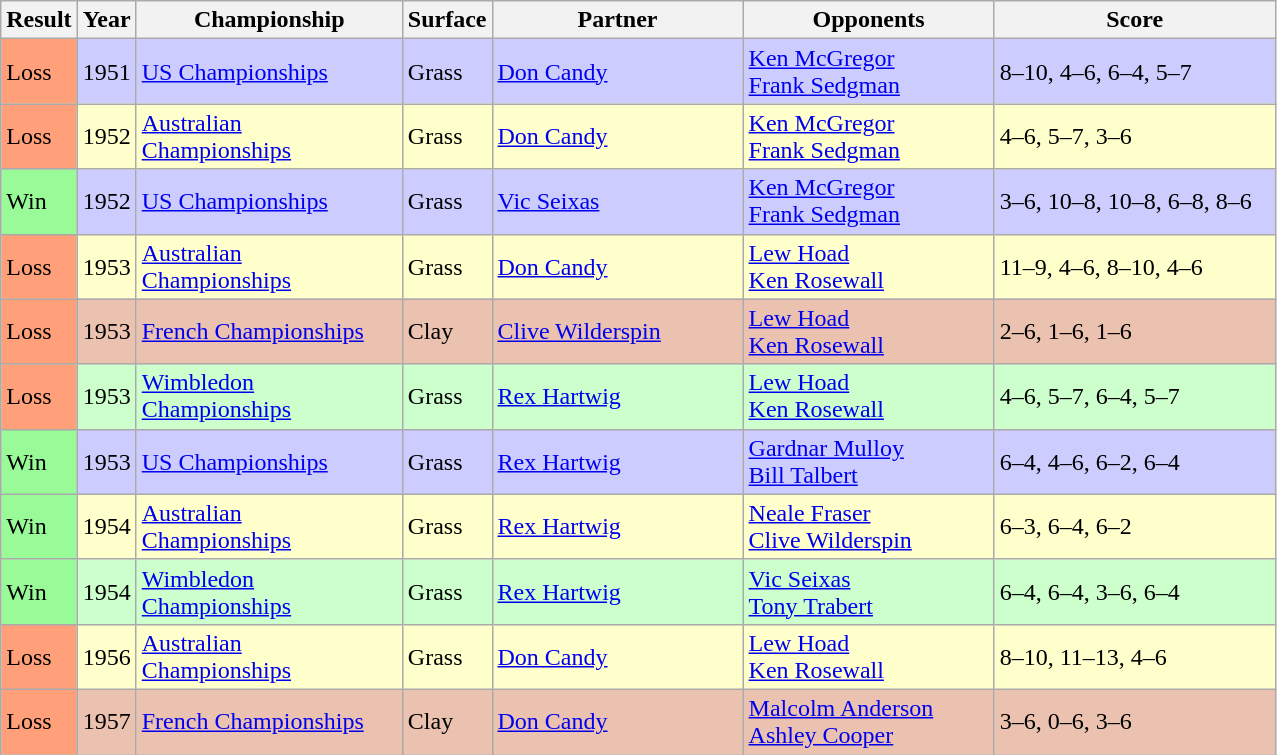<table class="sortable wikitable">
<tr>
<th style="width:40px">Result</th>
<th style="width:30px">Year</th>
<th style="width:170px">Championship</th>
<th style="width:50px">Surface</th>
<th style="width:160px">Partner</th>
<th style="width:160px">Opponents</th>
<th style="width:180px" class="unsortable">Score</th>
</tr>
<tr style="background:#ccccff">
<td style="background:#FFA07A">Loss</td>
<td>1951</td>
<td><a href='#'>US Championships</a></td>
<td>Grass</td>
<td> <a href='#'>Don Candy</a></td>
<td> <a href='#'>Ken McGregor</a> <br>  <a href='#'>Frank Sedgman</a></td>
<td>8–10, 4–6, 6–4, 5–7</td>
</tr>
<tr style="background:#ffffcc">
<td style="background:#FFA07A">Loss</td>
<td>1952</td>
<td><a href='#'>Australian Championships</a></td>
<td>Grass</td>
<td> <a href='#'>Don Candy</a></td>
<td> <a href='#'>Ken McGregor</a> <br>  <a href='#'>Frank Sedgman</a></td>
<td>4–6, 5–7, 3–6</td>
</tr>
<tr style="background:#ccccff">
<td style="background:#98FB98">Win</td>
<td>1952</td>
<td><a href='#'>US Championships</a></td>
<td>Grass</td>
<td> <a href='#'>Vic Seixas</a></td>
<td> <a href='#'>Ken McGregor</a> <br>  <a href='#'>Frank Sedgman</a></td>
<td>3–6, 10–8, 10–8, 6–8, 8–6</td>
</tr>
<tr style="background:#ffffcc">
<td style="background:#FFA07A">Loss</td>
<td>1953</td>
<td><a href='#'>Australian Championships</a></td>
<td>Grass</td>
<td> <a href='#'>Don Candy</a></td>
<td> <a href='#'>Lew Hoad</a> <br>  <a href='#'>Ken Rosewall</a></td>
<td>11–9, 4–6, 8–10, 4–6</td>
</tr>
<tr style="background:#ebc2af">
<td style="background:#FFA07A">Loss</td>
<td>1953</td>
<td><a href='#'>French Championships</a></td>
<td>Clay</td>
<td> <a href='#'>Clive Wilderspin</a></td>
<td> <a href='#'>Lew Hoad</a> <br>  <a href='#'>Ken Rosewall</a></td>
<td>2–6, 1–6, 1–6</td>
</tr>
<tr style="background:#ccffcc">
<td style="background:#FFA07A">Loss</td>
<td>1953</td>
<td><a href='#'>Wimbledon Championships</a></td>
<td>Grass</td>
<td> <a href='#'>Rex Hartwig</a></td>
<td> <a href='#'>Lew Hoad</a> <br>  <a href='#'>Ken Rosewall</a></td>
<td>4–6, 5–7, 6–4, 5–7</td>
</tr>
<tr style="background:#ccccff">
<td style="background:#98FB98">Win</td>
<td>1953</td>
<td><a href='#'>US Championships</a></td>
<td>Grass</td>
<td> <a href='#'>Rex Hartwig</a></td>
<td> <a href='#'>Gardnar Mulloy</a> <br> <a href='#'>Bill Talbert</a></td>
<td>6–4, 4–6, 6–2, 6–4</td>
</tr>
<tr style="background:#ffffcc">
<td style="background:#98FB98">Win</td>
<td>1954</td>
<td><a href='#'>Australian Championships</a></td>
<td>Grass</td>
<td> <a href='#'>Rex Hartwig</a></td>
<td> <a href='#'>Neale Fraser</a> <br>  <a href='#'>Clive Wilderspin</a></td>
<td>6–3, 6–4, 6–2</td>
</tr>
<tr style="background:#ccffcc">
<td style="background:#98FB98">Win</td>
<td>1954</td>
<td><a href='#'>Wimbledon Championships</a></td>
<td>Grass</td>
<td> <a href='#'>Rex Hartwig</a></td>
<td> <a href='#'>Vic Seixas</a> <br>  <a href='#'>Tony Trabert</a></td>
<td>6–4, 6–4, 3–6, 6–4</td>
</tr>
<tr style="background:#ffffcc">
<td style="background:#FFA07A">Loss</td>
<td>1956</td>
<td><a href='#'>Australian Championships</a></td>
<td>Grass</td>
<td> <a href='#'>Don Candy</a></td>
<td> <a href='#'>Lew Hoad</a> <br>  <a href='#'>Ken Rosewall</a></td>
<td>8–10, 11–13, 4–6</td>
</tr>
<tr style="background:#ebc2af">
<td style="background:#FFA07A">Loss</td>
<td>1957</td>
<td><a href='#'>French Championships</a></td>
<td>Clay</td>
<td> <a href='#'>Don Candy</a></td>
<td> <a href='#'>Malcolm Anderson</a> <br>  <a href='#'>Ashley Cooper</a></td>
<td>3–6, 0–6, 3–6</td>
</tr>
</table>
